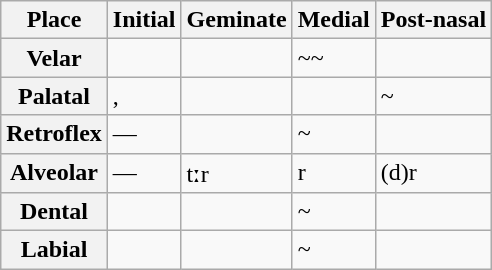<table class="wikitable">
<tr>
<th>Place</th>
<th>Initial</th>
<th>Geminate</th>
<th>Medial</th>
<th>Post-nasal</th>
</tr>
<tr>
<th>Velar</th>
<td></td>
<td></td>
<td>~~</td>
<td></td>
</tr>
<tr>
<th>Palatal</th>
<td>, </td>
<td></td>
<td></td>
<td>~</td>
</tr>
<tr>
<th>Retroflex</th>
<td>—</td>
<td></td>
<td>~</td>
<td></td>
</tr>
<tr>
<th>Alveolar</th>
<td>—</td>
<td>tːr</td>
<td>r</td>
<td>(d)r</td>
</tr>
<tr>
<th>Dental</th>
<td></td>
<td></td>
<td>~</td>
<td></td>
</tr>
<tr>
<th>Labial</th>
<td></td>
<td></td>
<td>~</td>
<td></td>
</tr>
</table>
